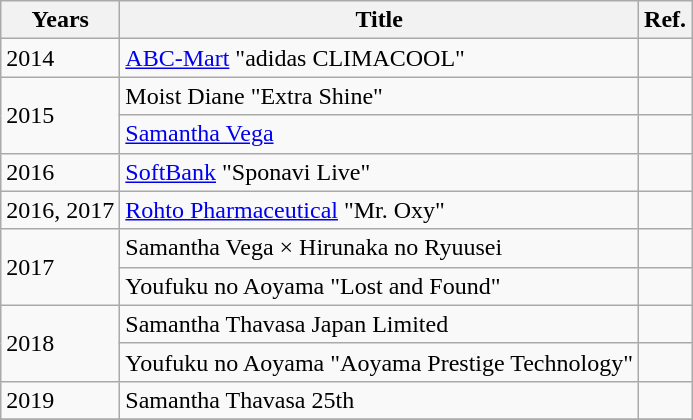<table class="wikitable">
<tr>
<th>Years</th>
<th>Title</th>
<th>Ref.</th>
</tr>
<tr>
<td>2014</td>
<td><a href='#'>ABC-Mart</a> "adidas CLIMACOOL"</td>
<td></td>
</tr>
<tr>
<td rowspan="2">2015</td>
<td>Moist Diane "Extra Shine"</td>
<td></td>
</tr>
<tr>
<td><a href='#'>Samantha Vega</a></td>
<td></td>
</tr>
<tr>
<td>2016</td>
<td><a href='#'>SoftBank</a> "Sponavi Live"</td>
<td></td>
</tr>
<tr>
<td>2016, 2017</td>
<td><a href='#'>Rohto Pharmaceutical</a> "Mr. Oxy"</td>
<td></td>
</tr>
<tr>
<td rowspan="2">2017</td>
<td>Samantha Vega × Hirunaka no Ryuusei</td>
<td></td>
</tr>
<tr>
<td>Youfuku no Aoyama "Lost and Found"</td>
<td></td>
</tr>
<tr>
<td rowspan="2">2018</td>
<td>Samantha Thavasa Japan Limited</td>
<td></td>
</tr>
<tr>
<td>Youfuku no Aoyama "Aoyama Prestige Technology"</td>
<td></td>
</tr>
<tr>
<td>2019</td>
<td>Samantha Thavasa 25th</td>
<td></td>
</tr>
<tr>
</tr>
</table>
